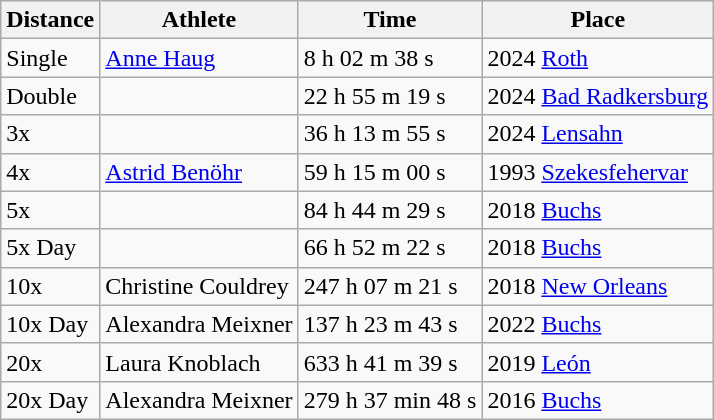<table class="wikitable">
<tr>
<th>Distance</th>
<th>Athlete</th>
<th>Time</th>
<th>Place</th>
</tr>
<tr>
<td>Single</td>
<td> <a href='#'>Anne Haug</a></td>
<td>8 h 02 m 38 s</td>
<td>2024 <a href='#'>Roth</a></td>
</tr>
<tr>
<td>Double</td>
<td> </td>
<td>22 h 55 m 19 s</td>
<td>2024 <a href='#'>Bad Radkersburg</a></td>
</tr>
<tr>
<td>3x</td>
<td> </td>
<td>36 h 13 m 55 s</td>
<td>2024 <a href='#'>Lensahn</a></td>
</tr>
<tr>
<td>4x</td>
<td> <a href='#'>Astrid Benöhr</a></td>
<td>59 h 15 m 00 s</td>
<td>1993 <a href='#'>Szekesfehervar</a></td>
</tr>
<tr>
<td>5x</td>
<td> </td>
<td>84 h 44 m 29 s</td>
<td>2018 <a href='#'>Buchs</a></td>
</tr>
<tr>
<td>5x Day</td>
<td> </td>
<td>66 h 52 m 22 s</td>
<td>2018 <a href='#'>Buchs</a></td>
</tr>
<tr>
<td>10x</td>
<td> Christine Couldrey</td>
<td>247 h 07 m 21 s</td>
<td>2018 <a href='#'>New Orleans</a></td>
</tr>
<tr>
<td>10x Day</td>
<td> Alexandra Meixner</td>
<td>137 h 23 m 43 s</td>
<td>2022 <a href='#'>Buchs</a></td>
</tr>
<tr>
<td>20x</td>
<td> Laura Knoblach</td>
<td>633 h 41 m 39 s</td>
<td>2019 <a href='#'>León</a></td>
</tr>
<tr>
<td>20x Day</td>
<td> Alexandra Meixner</td>
<td>279 h 37 min 48 s</td>
<td>2016 <a href='#'>Buchs</a></td>
</tr>
</table>
